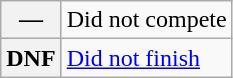<table class="wikitable">
<tr>
<th scope="row">—</th>
<td>Did not compete</td>
</tr>
<tr>
<th scope="row">DNF</th>
<td><a href='#'>Did not finish</a></td>
</tr>
</table>
